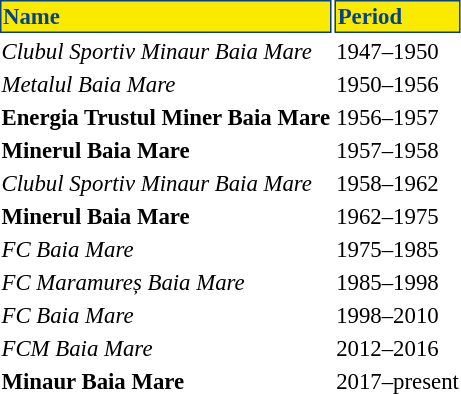<table style="font-size:95%; text-align: left;">
<tr>
<th style="background:#faea00;color:#04428b;border:1px solid #04428b;">Name</th>
<th style="background:#faea00;color:#04428b;border:1px solid #04428b;">Period</th>
</tr>
<tr>
<td><em>Clubul Sportiv Minaur Baia Mare</em></td>
<td>1947–1950</td>
</tr>
<tr>
<td><em>Metalul Baia Mare</em></td>
<td>1950–1956</td>
</tr>
<tr>
<td><strong>Energia Trustul Miner Baia Mare</strong></td>
<td>1956–1957</td>
</tr>
<tr>
<td><strong>Minerul Baia Mare</strong></td>
<td>1957–1958</td>
</tr>
<tr>
<td><em>Clubul Sportiv Minaur Baia Mare</em></td>
<td>1958–1962</td>
</tr>
<tr>
<td><strong>Minerul Baia Mare</strong></td>
<td>1962–1975</td>
</tr>
<tr>
<td><em>FC Baia Mare</em></td>
<td>1975–1985</td>
</tr>
<tr>
<td><em>FC Maramureș Baia Mare</em></td>
<td>1985–1998</td>
</tr>
<tr>
<td><em>FC Baia Mare</em></td>
<td>1998–2010</td>
</tr>
<tr>
<td><em>FCM Baia Mare</em></td>
<td>2012–2016</td>
</tr>
<tr>
<td><strong>Minaur Baia Mare</strong></td>
<td>2017–present</td>
</tr>
</table>
